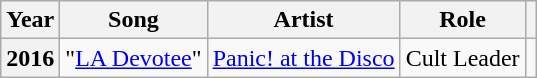<table class="wikitable plainrowheaders sortable" style="margin-right: 0;">
<tr>
<th scope="col">Year</th>
<th scope="col">Song</th>
<th scope="col">Artist</th>
<th scope="col">Role</th>
<th scope="col" class="unsortable"></th>
</tr>
<tr>
<th scope="row">2016</th>
<td>"<a href='#'>LA Devotee</a>"</td>
<td><a href='#'>Panic! at the Disco</a></td>
<td>Cult Leader</td>
<td style="text-align:center;"></td>
</tr>
</table>
